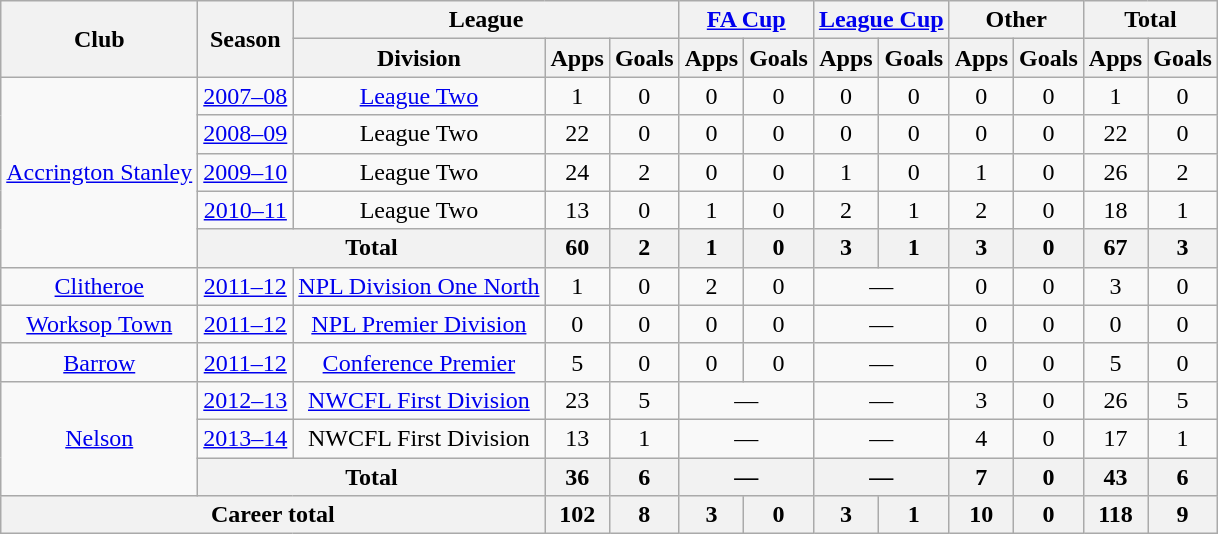<table class="wikitable" style="text-align: center;">
<tr>
<th rowspan="2">Club</th>
<th rowspan="2">Season</th>
<th colspan="3">League</th>
<th colspan="2"><a href='#'>FA Cup</a></th>
<th colspan="2"><a href='#'>League Cup</a></th>
<th colspan="2">Other</th>
<th colspan="2">Total</th>
</tr>
<tr>
<th>Division</th>
<th>Apps</th>
<th>Goals</th>
<th>Apps</th>
<th>Goals</th>
<th>Apps</th>
<th>Goals</th>
<th>Apps</th>
<th>Goals</th>
<th>Apps</th>
<th>Goals</th>
</tr>
<tr>
<td rowspan="5"><a href='#'>Accrington Stanley</a></td>
<td><a href='#'>2007–08</a></td>
<td><a href='#'>League Two</a></td>
<td>1</td>
<td>0</td>
<td>0</td>
<td>0</td>
<td>0</td>
<td>0</td>
<td>0</td>
<td>0</td>
<td>1</td>
<td>0</td>
</tr>
<tr>
<td><a href='#'>2008–09</a></td>
<td>League Two</td>
<td>22</td>
<td>0</td>
<td>0</td>
<td>0</td>
<td>0</td>
<td>0</td>
<td>0</td>
<td>0</td>
<td>22</td>
<td>0</td>
</tr>
<tr>
<td><a href='#'>2009–10</a></td>
<td>League Two</td>
<td>24</td>
<td>2</td>
<td>0</td>
<td>0</td>
<td>1</td>
<td>0</td>
<td>1</td>
<td>0</td>
<td>26</td>
<td>2</td>
</tr>
<tr>
<td><a href='#'>2010–11</a></td>
<td>League Two</td>
<td>13</td>
<td>0</td>
<td>1</td>
<td>0</td>
<td>2</td>
<td>1</td>
<td>2</td>
<td>0</td>
<td>18</td>
<td>1</td>
</tr>
<tr>
<th colspan="2">Total</th>
<th>60</th>
<th>2</th>
<th>1</th>
<th>0</th>
<th>3</th>
<th>1</th>
<th>3</th>
<th>0</th>
<th>67</th>
<th>3</th>
</tr>
<tr>
<td rowspan="1"><a href='#'>Clitheroe</a></td>
<td><a href='#'>2011–12</a></td>
<td><a href='#'>NPL Division One North</a></td>
<td>1</td>
<td>0</td>
<td>2</td>
<td>0</td>
<td colspan="2">—</td>
<td>0</td>
<td>0</td>
<td>3</td>
<td>0</td>
</tr>
<tr>
<td rowspan="1"><a href='#'>Worksop Town</a></td>
<td><a href='#'>2011–12</a></td>
<td><a href='#'>NPL Premier Division</a></td>
<td>0</td>
<td>0</td>
<td>0</td>
<td>0</td>
<td colspan="2">—</td>
<td>0</td>
<td>0</td>
<td>0</td>
<td>0</td>
</tr>
<tr>
<td rowspan="1"><a href='#'>Barrow</a></td>
<td><a href='#'>2011–12</a></td>
<td><a href='#'>Conference Premier</a></td>
<td>5</td>
<td>0</td>
<td>0</td>
<td>0</td>
<td colspan="2">—</td>
<td>0</td>
<td>0</td>
<td>5</td>
<td>0</td>
</tr>
<tr>
<td rowspan="3"><a href='#'>Nelson</a></td>
<td><a href='#'>2012–13</a></td>
<td><a href='#'>NWCFL First Division</a></td>
<td>23</td>
<td>5</td>
<td colspan="2">—</td>
<td colspan="2">—</td>
<td>3</td>
<td>0</td>
<td>26</td>
<td>5</td>
</tr>
<tr>
<td><a href='#'>2013–14</a></td>
<td>NWCFL First Division</td>
<td>13</td>
<td>1</td>
<td colspan="2">—</td>
<td colspan="2">—</td>
<td>4</td>
<td>0</td>
<td>17</td>
<td>1</td>
</tr>
<tr>
<th colspan="2">Total</th>
<th>36</th>
<th>6</th>
<th colspan="2">—</th>
<th colspan="2">—</th>
<th>7</th>
<th>0</th>
<th>43</th>
<th>6</th>
</tr>
<tr>
<th colspan="3">Career total</th>
<th>102</th>
<th>8</th>
<th>3</th>
<th>0</th>
<th>3</th>
<th>1</th>
<th>10</th>
<th>0</th>
<th>118</th>
<th>9</th>
</tr>
</table>
